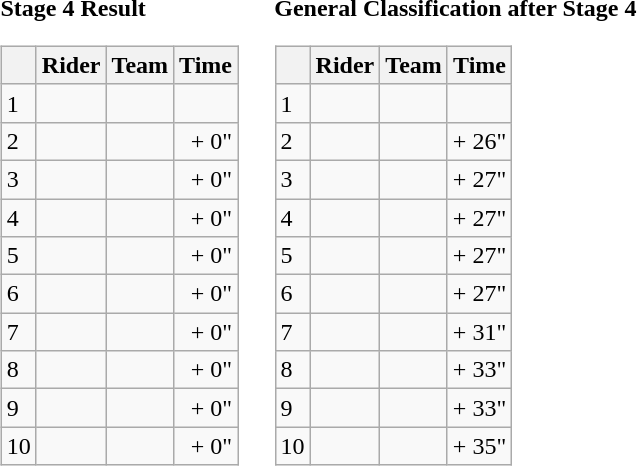<table>
<tr>
<td><strong>Stage 4 Result</strong><br><table class="wikitable">
<tr>
<th></th>
<th>Rider</th>
<th>Team</th>
<th>Time</th>
</tr>
<tr>
<td>1</td>
<td></td>
<td></td>
<td align="right"></td>
</tr>
<tr>
<td>2</td>
<td></td>
<td></td>
<td align="right">+ 0"</td>
</tr>
<tr>
<td>3</td>
<td></td>
<td></td>
<td align="right">+ 0"</td>
</tr>
<tr>
<td>4</td>
<td></td>
<td></td>
<td align="right">+ 0"</td>
</tr>
<tr>
<td>5</td>
<td> </td>
<td></td>
<td align="right">+ 0"</td>
</tr>
<tr>
<td>6</td>
<td></td>
<td></td>
<td align="right">+ 0"</td>
</tr>
<tr>
<td>7</td>
<td></td>
<td></td>
<td align="right">+ 0"</td>
</tr>
<tr>
<td>8</td>
<td></td>
<td></td>
<td align="right">+ 0"</td>
</tr>
<tr>
<td>9</td>
<td></td>
<td></td>
<td align="right">+ 0"</td>
</tr>
<tr>
<td>10</td>
<td></td>
<td></td>
<td align="right">+ 0"</td>
</tr>
</table>
</td>
<td></td>
<td><strong>General Classification after Stage 4</strong><br><table class="wikitable">
<tr>
<th></th>
<th>Rider</th>
<th>Team</th>
<th>Time</th>
</tr>
<tr>
<td>1</td>
<td> </td>
<td></td>
<td align="right"></td>
</tr>
<tr>
<td>2</td>
<td> </td>
<td></td>
<td align="right">+ 26"</td>
</tr>
<tr>
<td>3</td>
<td> </td>
<td></td>
<td align="right">+ 27"</td>
</tr>
<tr>
<td>4</td>
<td></td>
<td></td>
<td align="right">+ 27"</td>
</tr>
<tr>
<td>5</td>
<td></td>
<td></td>
<td align="right">+ 27"</td>
</tr>
<tr>
<td>6</td>
<td></td>
<td></td>
<td align="right">+ 27"</td>
</tr>
<tr>
<td>7</td>
<td></td>
<td></td>
<td align="right">+ 31"</td>
</tr>
<tr>
<td>8</td>
<td></td>
<td></td>
<td align="right">+ 33"</td>
</tr>
<tr>
<td>9</td>
<td></td>
<td></td>
<td align="right">+ 33"</td>
</tr>
<tr>
<td>10</td>
<td></td>
<td></td>
<td align="right">+ 35"</td>
</tr>
</table>
</td>
</tr>
</table>
